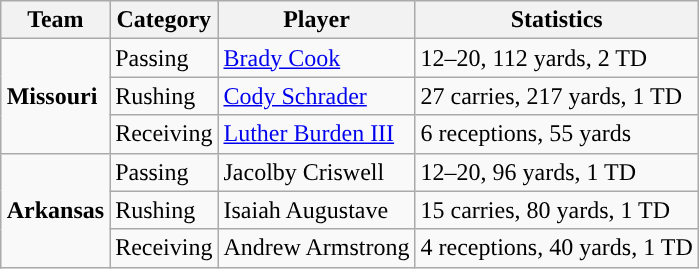<table class="wikitable" style="float: right;">
<tr>
<th>Team</th>
<th>Category</th>
<th>Player</th>
<th>Statistics</th>
</tr>
<tr>
<td rowspan=3><strong>Missouri</strong></td>
<td>Passing</td>
<td><a href='#'>Brady Cook</a></td>
<td>12–20, 112 yards, 2 TD</td>
</tr>
<tr>
<td>Rushing</td>
<td><a href='#'>Cody Schrader</a></td>
<td>27 carries, 217 yards, 1 TD</td>
</tr>
<tr>
<td>Receiving</td>
<td><a href='#'>Luther Burden III</a></td>
<td>6 receptions, 55 yards</td>
</tr>
<tr>
<td rowspan=3><strong>Arkansas</strong></td>
<td>Passing</td>
<td>Jacolby Criswell</td>
<td>12–20, 96 yards, 1 TD</td>
</tr>
<tr>
<td>Rushing</td>
<td>Isaiah Augustave</td>
<td>15 carries, 80 yards, 1 TD</td>
</tr>
<tr>
<td>Receiving</td>
<td>Andrew Armstrong</td>
<td>4 receptions, 40 yards, 1 TD</td>
</tr>
</table>
